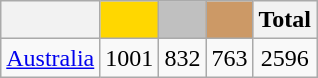<table class="wikitable">
<tr>
<th></th>
<th style="background-color:gold">        </th>
<th style="background-color:silver">      </th>
<th style="background-color:#CC9966">      </th>
<th>Total</th>
</tr>
<tr align="center">
<td> <a href='#'>Australia</a></td>
<td>1001</td>
<td>832</td>
<td>763</td>
<td>2596</td>
</tr>
</table>
